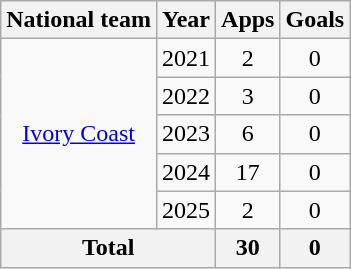<table class="wikitable" style="text-align:center">
<tr>
<th>National team</th>
<th>Year</th>
<th>Apps</th>
<th>Goals</th>
</tr>
<tr>
<td rowspan="5"><a href='#'>Ivory Coast</a></td>
<td>2021</td>
<td>2</td>
<td>0</td>
</tr>
<tr>
<td>2022</td>
<td>3</td>
<td>0</td>
</tr>
<tr>
<td>2023</td>
<td>6</td>
<td>0</td>
</tr>
<tr>
<td>2024</td>
<td>17</td>
<td>0</td>
</tr>
<tr>
<td>2025</td>
<td>2</td>
<td>0</td>
</tr>
<tr>
<th colspan="2">Total</th>
<th>30</th>
<th>0</th>
</tr>
</table>
